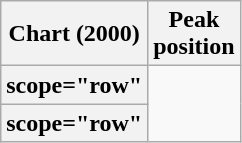<table class="wikitable plainrowheaders sortable">
<tr>
<th scope="col">Chart (2000)</th>
<th scope="col">Peak<br>position</th>
</tr>
<tr>
<th>scope="row" </th>
</tr>
<tr>
<th>scope="row" </th>
</tr>
</table>
